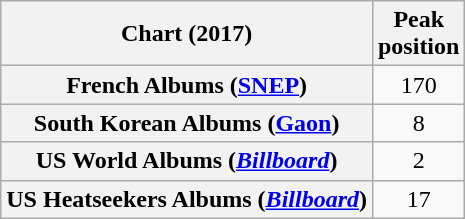<table class="wikitable sortable plainrowheaders" style="text-align:center;">
<tr>
<th>Chart (2017)</th>
<th>Peak<br>position</th>
</tr>
<tr>
<th scope="row">French Albums (<a href='#'>SNEP</a>)</th>
<td>170</td>
</tr>
<tr>
<th scope="row">South Korean Albums (<a href='#'>Gaon</a>)</th>
<td>8</td>
</tr>
<tr>
<th scope="row">US World Albums (<a href='#'><em>Billboard</em></a>)</th>
<td>2</td>
</tr>
<tr>
<th scope="row">US Heatseekers Albums (<a href='#'><em>Billboard</em></a>)</th>
<td>17</td>
</tr>
</table>
